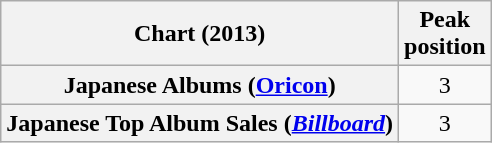<table class="wikitable plainrowheaders">
<tr>
<th>Chart (2013)</th>
<th>Peak<br>position</th>
</tr>
<tr>
<th scope="row">Japanese Albums (<a href='#'>Oricon</a>)</th>
<td style="text-align:center;">3</td>
</tr>
<tr>
<th scope="row">Japanese Top Album Sales (<em><a href='#'>Billboard</a></em>)</th>
<td style="text-align:center;">3</td>
</tr>
</table>
